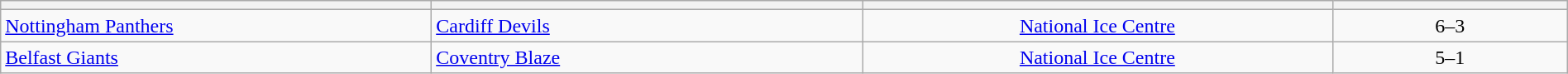<table class="wikitable" style="width: 100%">
<tr>
<th width="27.5%"></th>
<th width="27.5%"></th>
<th width="30%"></th>
<th width="15%"></th>
</tr>
<tr align=center>
<td align=left><a href='#'>Nottingham Panthers</a></td>
<td align=left><a href='#'>Cardiff Devils</a></td>
<td><a href='#'>National Ice Centre</a></td>
<td>6–3</td>
</tr>
<tr align=center>
<td align=left><a href='#'>Belfast Giants</a></td>
<td align=left><a href='#'>Coventry Blaze</a></td>
<td><a href='#'>National Ice Centre</a></td>
<td>5–1</td>
</tr>
</table>
